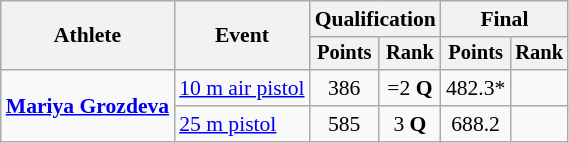<table class="wikitable" style="font-size:90%">
<tr>
<th rowspan="2">Athlete</th>
<th rowspan="2">Event</th>
<th colspan=2>Qualification</th>
<th colspan=2>Final</th>
</tr>
<tr style="font-size:95%">
<th>Points</th>
<th>Rank</th>
<th>Points</th>
<th>Rank</th>
</tr>
<tr align=center>
<td align=left rowspan=2><strong><a href='#'>Mariya Grozdeva</a></strong></td>
<td align=left><a href='#'>10 m air pistol</a></td>
<td>386</td>
<td>=2 <strong>Q</strong></td>
<td>482.3*</td>
<td></td>
</tr>
<tr align=center>
<td align=left><a href='#'>25 m pistol</a></td>
<td>585</td>
<td>3 <strong>Q</strong></td>
<td>688.2 </td>
<td></td>
</tr>
</table>
